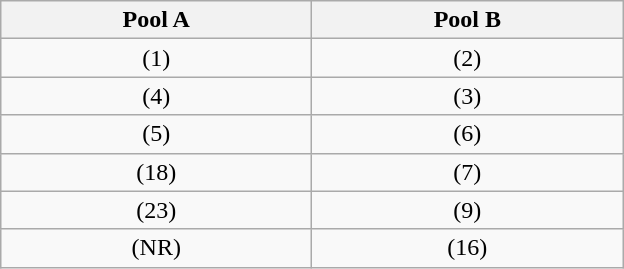<table class="wikitable">
<tr>
<th width="200">Pool A</th>
<th width="200">Pool B</th>
</tr>
<tr align="center">
<td> (1)</td>
<td> (2)</td>
</tr>
<tr align="center">
<td>  (4)</td>
<td> (3)</td>
</tr>
<tr align="center">
<td> (5)</td>
<td> (6)</td>
</tr>
<tr align="center">
<td> (18)</td>
<td> (7)</td>
</tr>
<tr align="center">
<td> (23)</td>
<td> (9)</td>
</tr>
<tr align="center">
<td> (NR)</td>
<td> (16)</td>
</tr>
</table>
